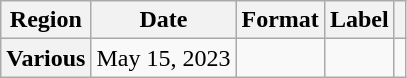<table class="wikitable plainrowheaders">
<tr>
<th scope="col">Region</th>
<th scope="col">Date</th>
<th scope="col">Format</th>
<th scope="col">Label</th>
<th scope="col"></th>
</tr>
<tr>
<th scope="row">Various</th>
<td>May 15, 2023</td>
<td></td>
<td></td>
<td style="text-align:center"></td>
</tr>
</table>
